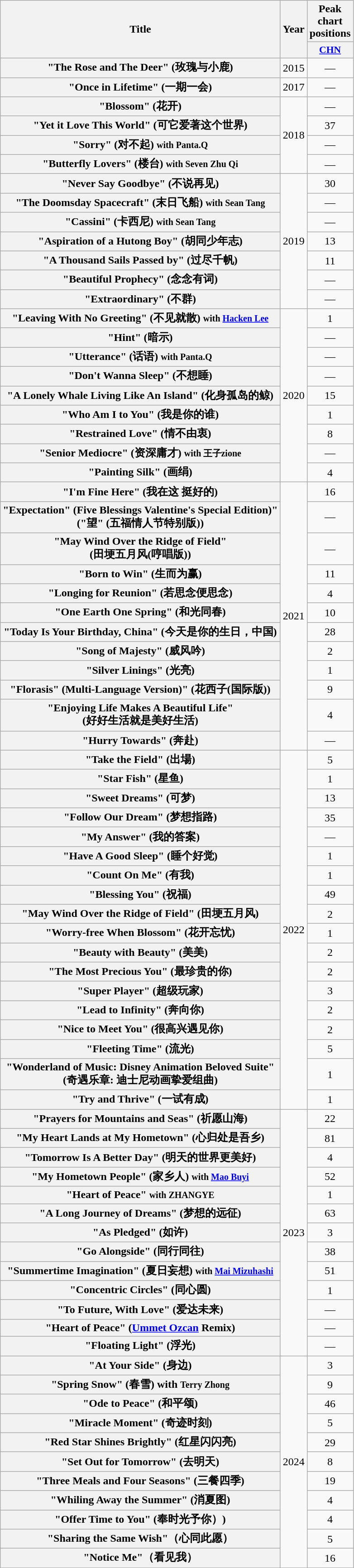<table class="wikitable plainrowheaders" style="text-align:center;">
<tr>
<th rowspan="2">Title</th>
<th rowspan="2">Year</th>
<th rowspan="1">Peak chart positions</th>
</tr>
<tr>
<th scope="col" style="width:3em;font-size:90%;"><a href='#'>CHN</a><br></th>
</tr>
<tr>
<th scope="row">"The Rose and The Deer" (玫瑰与小鹿)</th>
<td>2015</td>
<td>—</td>
</tr>
<tr>
<th scope="row">"Once in Lifetime" (一期一会)</th>
<td>2017</td>
<td>—</td>
</tr>
<tr>
<th scope="row">"Blossom" (花开)</th>
<td rowspan="4">2018</td>
<td>—</td>
</tr>
<tr>
<th scope="row">"Yet it Love This World" (可它爱著这个世界)</th>
<td>37</td>
</tr>
<tr>
<th scope="row">"Sorry" (对不起) <small>with Panta.Q</small></th>
<td>—</td>
</tr>
<tr>
<th scope="row">"Butterfly Lovers" (楼台) <small>with Seven Zhu Qi</small></th>
<td>—</td>
</tr>
<tr>
<th scope="row">"Never Say Goodbye" (不说再见)</th>
<td rowspan="7">2019</td>
<td>30</td>
</tr>
<tr>
<th scope="row">"The Doomsday Spacecraft" (末日飞船) <small>with Sean Tang</small></th>
<td>—</td>
</tr>
<tr>
<th scope="row">"Cassini" (卡西尼) <small>with Sean Tang</small></th>
<td>—</td>
</tr>
<tr>
<th scope="row">"Aspiration of a Hutong Boy" (胡同少年志)</th>
<td>13</td>
</tr>
<tr>
<th scope="row">"A Thousand Sails Passed by" (过尽千帆)</th>
<td>11</td>
</tr>
<tr>
<th scope="row">"Beautiful Prophecy" (念念有词)</th>
<td>—</td>
</tr>
<tr>
<th scope="row">"Extraordinary" (不群)</th>
<td>—</td>
</tr>
<tr>
<th scope="row">"Leaving With No Greeting" (不见就散) <small>with <a href='#'>Hacken Lee</a></small></th>
<td rowspan="9">2020</td>
<td>1</td>
</tr>
<tr>
<th scope="row">"Hint" (暗示)</th>
<td>—</td>
</tr>
<tr>
<th scope="row">"Utterance" (话语) <small>with Panta.Q</small></th>
<td>—</td>
</tr>
<tr>
<th scope="row">"Don't Wanna Sleep" (不想睡)</th>
<td>—</td>
</tr>
<tr>
<th scope="row">"A Lonely Whale Living Like An Island" (化身孤岛的鲸)</th>
<td>15</td>
</tr>
<tr>
<th scope="row">"Who Am I to You" (我是你的谁)</th>
<td>1</td>
</tr>
<tr>
<th scope="row">"Restrained Love" (情不由衷)</th>
<td>8</td>
</tr>
<tr>
<th scope="row">"Senior Mediocre" (资深庸才) <small>with 王子zione</small></th>
<td>—</td>
</tr>
<tr>
<th scope="row">"Painting Silk" (画绢)</th>
<td>4</td>
</tr>
<tr>
<th scope="row">"I'm Fine Here" (我在这 挺好的)</th>
<td rowspan="12">2021</td>
<td>16</td>
</tr>
<tr>
<th scope="row">"Expectation" (Five Blessings Valentine's Special Edition)"<br>("望" (五福情人节特别版))</th>
<td>—</td>
</tr>
<tr>
<th scope="row">"May Wind Over the Ridge of Field"<br>(田埂五月风(哼唱版))</th>
<td>—</td>
</tr>
<tr>
<th scope="row">"Born to Win" (生而为赢)</th>
<td>11</td>
</tr>
<tr>
<th scope="row">"Longing for Reunion" (若思念便思念)</th>
<td>4</td>
</tr>
<tr>
<th scope="row">"One Earth One Spring" (和光同春)</th>
<td>10</td>
</tr>
<tr>
<th scope="row">"Today Is Your Birthday, China" (今天是你的生日，中国)</th>
<td>28</td>
</tr>
<tr>
<th scope="row">"Song of Majesty" (威风吟)</th>
<td>2</td>
</tr>
<tr>
<th scope="row">"Silver Linings" (光亮)</th>
<td>1</td>
</tr>
<tr>
<th scope="row">"Florasis" (Multi-Language Version)" (花西子(国际版))</th>
<td>9</td>
</tr>
<tr>
<th scope="row">"Enjoying Life Makes A Beautiful Life"<br>(好好生活就是美好生活)</th>
<td>4</td>
</tr>
<tr>
<th scope="row">"Hurry Towards" (奔赴)</th>
<td>—</td>
</tr>
<tr>
<th scope="row">"Take the Field" (出場)</th>
<td rowspan="18">2022</td>
<td>5</td>
</tr>
<tr>
<th scope="row">"Star Fish" (星鱼)</th>
<td>1</td>
</tr>
<tr>
<th scope="row">"Sweet Dreams" (可梦)</th>
<td>13</td>
</tr>
<tr>
<th scope="row">"Follow Our Dream" (梦想指路)</th>
<td>35</td>
</tr>
<tr>
<th scope="row">"My Answer" (我的答案)</th>
<td>—</td>
</tr>
<tr>
<th scope="row">"Have A Good Sleep" (睡个好觉)</th>
<td>1</td>
</tr>
<tr>
<th scope="row">"Count On Me" (有我)</th>
<td>1</td>
</tr>
<tr>
<th scope="row">"Blessing You" (祝福)</th>
<td>49</td>
</tr>
<tr>
<th scope="row">"May Wind Over the Ridge of Field" (田埂五月风)</th>
<td>2</td>
</tr>
<tr>
<th scope="row">"Worry-free When Blossom" (花开忘忧)</th>
<td>1</td>
</tr>
<tr>
<th scope="row">"Beauty with Beauty" (美美)</th>
<td>2</td>
</tr>
<tr>
<th scope="row">"The Most Precious You" (最珍贵的你)</th>
<td>2</td>
</tr>
<tr>
<th scope="row">"Super Player" (超级玩家)</th>
<td>3</td>
</tr>
<tr>
<th scope="row">"Lead to Infinity" (奔向你)</th>
<td>2</td>
</tr>
<tr>
<th scope="row">"Nice to Meet You" (很高兴遇见你)</th>
<td>2</td>
</tr>
<tr>
<th scope="row">"Fleeting Time" (流光)</th>
<td>5</td>
</tr>
<tr>
<th scope="row">"Wonderland of Music: Disney Animation Beloved Suite"<br>(奇遇乐章: 迪士尼动画挚爱组曲)</th>
<td>1</td>
</tr>
<tr>
<th scope="row">"Try and Thrive" (一试有成)</th>
<td>1</td>
</tr>
<tr>
<th scope="row">"Prayers for Mountains and Seas" (祈愿山海)</th>
<td rowspan="13">2023</td>
<td>22</td>
</tr>
<tr>
<th scope="row">"My Heart Lands at My Hometown" (心归处是吾乡)</th>
<td>81</td>
</tr>
<tr>
<th scope="row">"Tomorrow Is A Better Day" (明天的世界更美好)</th>
<td>4</td>
</tr>
<tr>
<th scope="row">"My Hometown People" (家乡人) <small>with <a href='#'>Mao Buyi</a></small></th>
<td>52</td>
</tr>
<tr>
<th scope="row">"Heart of Peace" <small>with ZHANGYE</small></th>
<td>1</td>
</tr>
<tr>
<th scope="row">"A Long Journey of Dreams" (梦想的远征)</th>
<td>63</td>
</tr>
<tr>
<th scope="row">"As Pledged" (如许)</th>
<td>3</td>
</tr>
<tr>
<th scope="row">"Go Alongside" (同行同往)</th>
<td>38</td>
</tr>
<tr>
<th scope="row">"Summertime Imagination" (夏日妄想) <small>with <a href='#'>Mai Mizuhashi</a></small></th>
<td>51</td>
</tr>
<tr>
<th scope="row">"Concentric Circles" (同心圆)</th>
<td>1</td>
</tr>
<tr>
<th scope="row">"To Future, With Love" (爱达未来)</th>
<td>—</td>
</tr>
<tr>
<th scope="row">"Heart of Peace" (<a href='#'>Ummet Ozcan</a> Remix)</th>
<td>—</td>
</tr>
<tr>
<th scope="row">"Floating Light" (浮光)</th>
<td>—</td>
</tr>
<tr>
<th scope="row">"At Your Side" (身边)</th>
<td rowspan="11">2024</td>
<td>3</td>
</tr>
<tr>
<th scope="row">"Spring Snow" (春雪) with <small>Terry Zhong</small></th>
<td>9</td>
</tr>
<tr>
<th scope="row">"Ode to Peace" (和平颂)</th>
<td>46</td>
</tr>
<tr>
<th scope="row">"Miracle Moment" (奇迹时刻)</th>
<td>5</td>
</tr>
<tr>
<th scope="row">"Red Star Shines Brightly" (红星闪闪亮)</th>
<td>29</td>
</tr>
<tr>
<th scope="row">"Set Out for Tomorrow" (去明天)</th>
<td>8</td>
</tr>
<tr>
<th scope="row">"Three Meals and Four Seasons" (三餐四季)</th>
<td>19</td>
</tr>
<tr>
<th scope="row">"Whiling Away the Summer" (消夏图)</th>
<td>4</td>
</tr>
<tr>
<th scope="row">"Offer Time to You" (奉时光予你）)</th>
<td>4</td>
</tr>
<tr>
<th scope="row">"Sharing the Same Wish"（心同此愿）</th>
<td>5</td>
</tr>
<tr>
<th scope="row">"Notice Me"（看见我）</th>
<td>16</td>
</tr>
</table>
